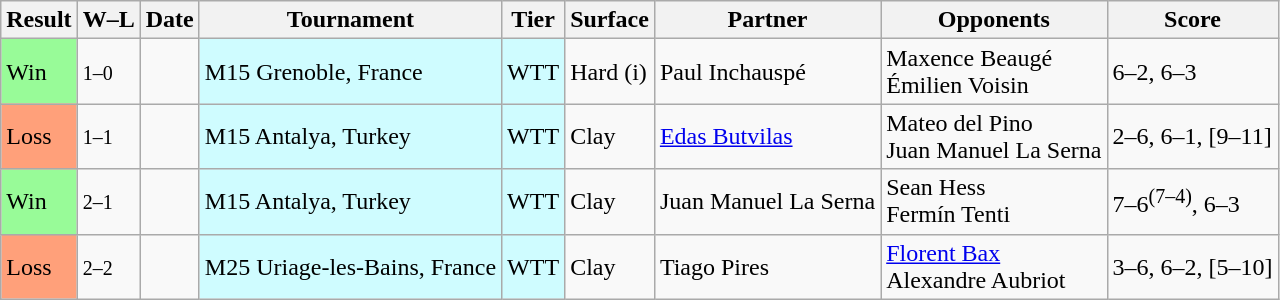<table class="sortable wikitable">
<tr>
<th>Result</th>
<th class="unsortable">W–L</th>
<th>Date</th>
<th>Tournament</th>
<th>Tier</th>
<th>Surface</th>
<th>Partner</th>
<th>Opponents</th>
<th class="unsortable">Score</th>
</tr>
<tr>
<td bgcolor=98fb98>Win</td>
<td><small>1–0</small></td>
<td></td>
<td style="background:#cffcff;">M15 Grenoble, France</td>
<td style="background:#cffcff;">WTT</td>
<td>Hard (i)</td>
<td> Paul Inchauspé</td>
<td> Maxence Beaugé<br> Émilien Voisin</td>
<td>6–2, 6–3</td>
</tr>
<tr>
<td bgcolor=ffa07a>Loss</td>
<td><small>1–1</small></td>
<td></td>
<td style="background:#cffcff;">M15 Antalya, Turkey</td>
<td style="background:#cffcff;">WTT</td>
<td>Clay</td>
<td> <a href='#'>Edas Butvilas</a></td>
<td> Mateo del Pino<br> Juan Manuel La Serna</td>
<td>2–6, 6–1, [9–11]</td>
</tr>
<tr>
<td bgcolor=98fb98>Win</td>
<td><small>2–1</small></td>
<td></td>
<td style="background:#cffcff;">M15 Antalya, Turkey</td>
<td style="background:#cffcff;">WTT</td>
<td>Clay</td>
<td> Juan Manuel La Serna</td>
<td> Sean Hess<br> Fermín Tenti</td>
<td>7–6<sup>(7–4)</sup>, 6–3</td>
</tr>
<tr>
<td bgcolor=ffa07a>Loss</td>
<td><small>2–2</small></td>
<td></td>
<td style="background:#cffcff;">M25 Uriage-les-Bains, France</td>
<td style="background:#cffcff;">WTT</td>
<td>Clay</td>
<td> Tiago Pires</td>
<td> <a href='#'>Florent Bax</a><br> Alexandre Aubriot</td>
<td>3–6, 6–2, [5–10]</td>
</tr>
</table>
